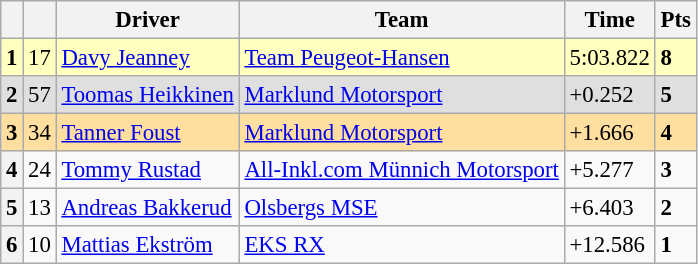<table class=wikitable style="font-size:95%">
<tr>
<th></th>
<th></th>
<th>Driver</th>
<th>Team</th>
<th>Time</th>
<th>Pts</th>
</tr>
<tr>
<th style="background:#ffffbf;">1</th>
<td style="background:#ffffbf;">17</td>
<td style="background:#ffffbf;"> <a href='#'>Davy Jeanney</a></td>
<td style="background:#ffffbf;"><a href='#'>Team Peugeot-Hansen</a></td>
<td style="background:#ffffbf;">5:03.822</td>
<td style="background:#ffffbf;"><strong>8</strong></td>
</tr>
<tr>
<th style="background:#dfdfdf;">2</th>
<td style="background:#dfdfdf;">57</td>
<td style="background:#dfdfdf;"> <a href='#'>Toomas Heikkinen</a></td>
<td style="background:#dfdfdf;"><a href='#'>Marklund Motorsport</a></td>
<td style="background:#dfdfdf;">+0.252</td>
<td style="background:#dfdfdf;"><strong>5</strong></td>
</tr>
<tr>
<th style="background:#ffdf9f;">3</th>
<td style="background:#ffdf9f;">34</td>
<td style="background:#ffdf9f;"> <a href='#'>Tanner Foust</a></td>
<td style="background:#ffdf9f;"><a href='#'>Marklund Motorsport</a></td>
<td style="background:#ffdf9f;">+1.666</td>
<td style="background:#ffdf9f;"><strong>4</strong></td>
</tr>
<tr>
<th>4</th>
<td>24</td>
<td> <a href='#'>Tommy Rustad</a></td>
<td><a href='#'>All-Inkl.com Münnich Motorsport</a></td>
<td>+5.277</td>
<td><strong>3</strong></td>
</tr>
<tr>
<th>5</th>
<td>13</td>
<td> <a href='#'>Andreas Bakkerud</a></td>
<td><a href='#'>Olsbergs MSE</a></td>
<td>+6.403</td>
<td><strong>2</strong></td>
</tr>
<tr>
<th>6</th>
<td>10</td>
<td> <a href='#'>Mattias Ekström</a></td>
<td><a href='#'>EKS RX</a></td>
<td>+12.586</td>
<td><strong>1</strong></td>
</tr>
</table>
